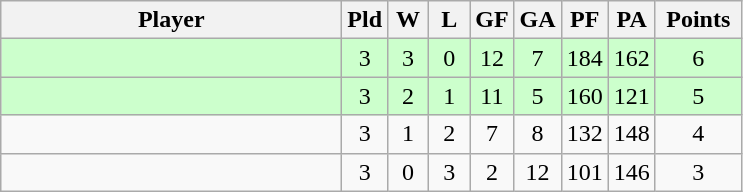<table class=wikitable style="text-align:center">
<tr>
<th width=220>Player</th>
<th width=20>Pld</th>
<th width=20>W</th>
<th width=20>L</th>
<th width=20>GF</th>
<th width=20>GA</th>
<th width=20>PF</th>
<th width=20>PA</th>
<th width=50>Points</th>
</tr>
<tr bgcolor="#ccffcc">
<td align=left></td>
<td>3</td>
<td>3</td>
<td>0</td>
<td>12</td>
<td>7</td>
<td>184</td>
<td>162</td>
<td>6</td>
</tr>
<tr bgcolor="#ccffcc">
<td align=left></td>
<td>3</td>
<td>2</td>
<td>1</td>
<td>11</td>
<td>5</td>
<td>160</td>
<td>121</td>
<td>5</td>
</tr>
<tr>
<td align=left></td>
<td>3</td>
<td>1</td>
<td>2</td>
<td>7</td>
<td>8</td>
<td>132</td>
<td>148</td>
<td>4</td>
</tr>
<tr>
<td align=left></td>
<td>3</td>
<td>0</td>
<td>3</td>
<td>2</td>
<td>12</td>
<td>101</td>
<td>146</td>
<td>3</td>
</tr>
</table>
